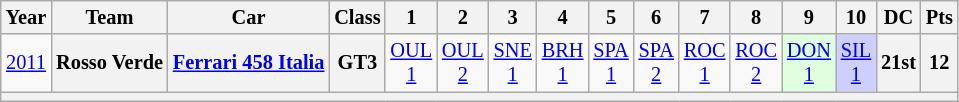<table class="wikitable" style="text-align:center; font-size:85%">
<tr>
<th>Year</th>
<th>Team</th>
<th>Car</th>
<th>Class</th>
<th>1</th>
<th>2</th>
<th>3</th>
<th>4</th>
<th>5</th>
<th>6</th>
<th>7</th>
<th>8</th>
<th>9</th>
<th>10</th>
<th>DC</th>
<th>Pts</th>
</tr>
<tr>
<td><a href='#'>2011</a></td>
<th nowrap>Rosso Verde</th>
<th nowrap><a href='#'>Ferrari 458 Italia</a></th>
<th>GT3</th>
<td><a href='#'>OUL<br>1</a></td>
<td><a href='#'>OUL<br>2</a></td>
<td><a href='#'>SNE<br>1</a></td>
<td><a href='#'>BRH<br>1</a></td>
<td><a href='#'>SPA<br>1</a></td>
<td><a href='#'>SPA<br>2</a></td>
<td><a href='#'>ROC<br>1</a></td>
<td><a href='#'>ROC<br>2</a></td>
<td style="background:#DFFFDF;"><a href='#'>DON<br>1</a><br></td>
<td style="background:#CFCFFF;"><a href='#'>SIL<br>1</a><br></td>
<th>21st</th>
<th>12</th>
</tr>
<tr>
<th colspan="16"></th>
</tr>
</table>
